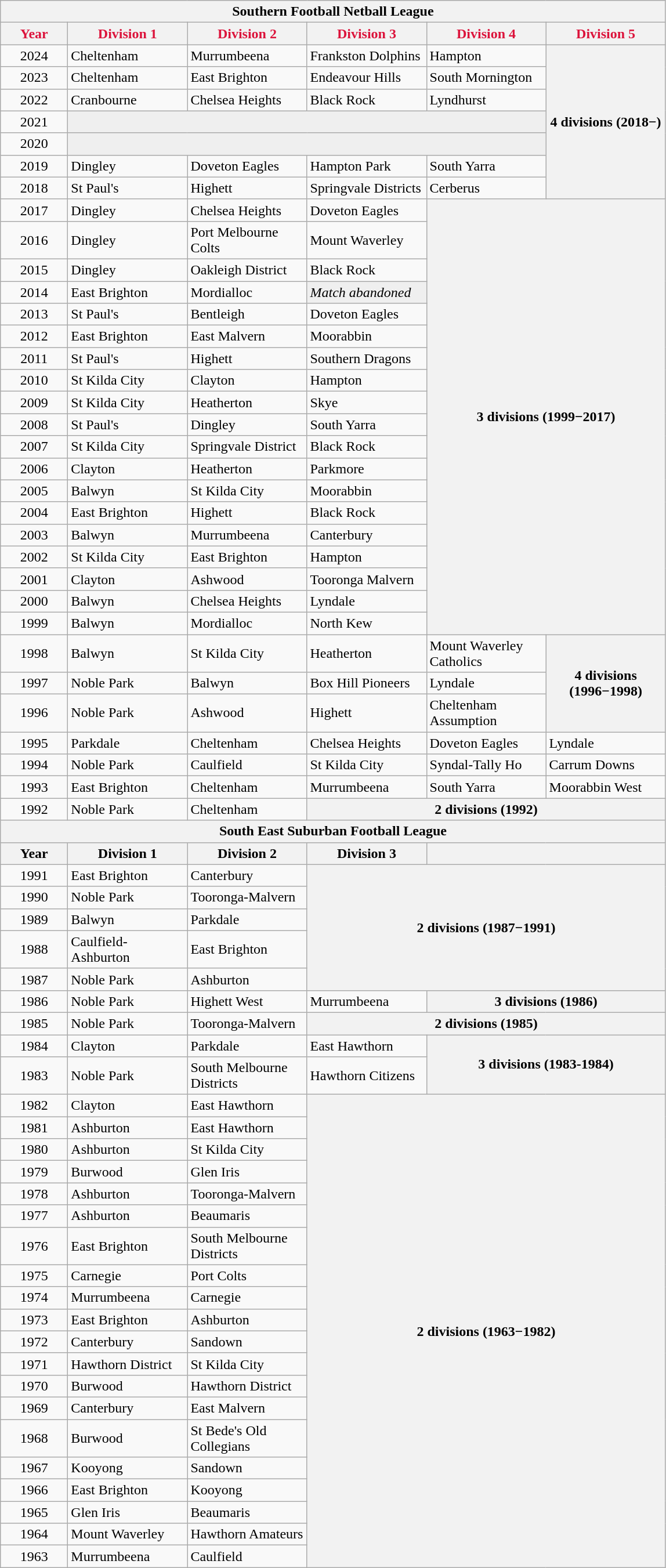<table class="wikitable">
<tr>
<th colspan="6">Southern Football Netball League</th>
</tr>
<tr>
<th style="color:crimson; width:70px;">Year</th>
<th style="color:crimson; width:130px;">Division 1</th>
<th style="color:crimson; width:130px;">Division 2</th>
<th style="color:crimson; width:130px;">Division 3</th>
<th style="color:crimson; width:130px;">Division 4</th>
<th style="color:crimson; width:130px;">Division 5</th>
</tr>
<tr>
<td style="text-align:center;">2024</td>
<td>Cheltenham</td>
<td>Murrumbeena</td>
<td>Frankston Dolphins</td>
<td>Hampton</td>
<th rowspan="7">4 divisions (2018−)</th>
</tr>
<tr>
<td style="text-align:center;">2023</td>
<td>Cheltenham</td>
<td>East Brighton</td>
<td>Endeavour Hills</td>
<td>South Mornington</td>
</tr>
<tr>
<td style="text-align:center;">2022</td>
<td>Cranbourne</td>
<td>Chelsea Heights</td>
<td>Black Rock</td>
<td>Lyndhurst</td>
</tr>
<tr>
<td style="text-align:center;">2021</td>
<td colspan=4 style=background:#efefef></td>
</tr>
<tr>
<td style="text-align:center;">2020</td>
<td colspan=4 style=background:#efefef></td>
</tr>
<tr>
<td style="text-align:center;">2019</td>
<td>Dingley</td>
<td>Doveton Eagles</td>
<td>Hampton Park</td>
<td>South Yarra</td>
</tr>
<tr>
<td style="text-align:center;">2018</td>
<td>St Paul's</td>
<td>Highett</td>
<td>Springvale Districts</td>
<td>Cerberus</td>
</tr>
<tr>
<td style="text-align:center;">2017</td>
<td>Dingley</td>
<td>Chelsea Heights</td>
<td>Doveton Eagles</td>
<th colspan=2; rowspan=19>3 divisions (1999−2017)</th>
</tr>
<tr>
<td style="text-align:center;">2016</td>
<td>Dingley</td>
<td>Port Melbourne Colts</td>
<td>Mount Waverley</td>
</tr>
<tr>
<td style="text-align:center;">2015</td>
<td>Dingley</td>
<td>Oakleigh District</td>
<td>Black Rock</td>
</tr>
<tr>
<td style="text-align:center;">2014</td>
<td>East Brighton</td>
<td>Mordialloc</td>
<td colspan=1 style=background:#efefef><em>Match abandoned</em></td>
</tr>
<tr>
<td style="text-align:center;">2013</td>
<td>St Paul's</td>
<td>Bentleigh</td>
<td>Doveton Eagles</td>
</tr>
<tr>
<td style="text-align:center;">2012</td>
<td>East Brighton</td>
<td>East Malvern</td>
<td>Moorabbin</td>
</tr>
<tr>
<td style="text-align:center;">2011</td>
<td>St Paul's</td>
<td>Highett</td>
<td>Southern Dragons</td>
</tr>
<tr>
<td style="text-align:center;">2010</td>
<td>St Kilda City</td>
<td>Clayton</td>
<td>Hampton</td>
</tr>
<tr>
<td style="text-align:center;">2009</td>
<td>St Kilda City</td>
<td>Heatherton</td>
<td>Skye</td>
</tr>
<tr>
<td style="text-align:center;">2008</td>
<td>St Paul's</td>
<td>Dingley</td>
<td>South Yarra</td>
</tr>
<tr>
<td style="text-align:center;">2007</td>
<td>St Kilda City</td>
<td>Springvale District</td>
<td>Black Rock</td>
</tr>
<tr>
<td style="text-align:center;">2006</td>
<td>Clayton</td>
<td>Heatherton</td>
<td>Parkmore</td>
</tr>
<tr>
<td style="text-align:center;">2005</td>
<td>Balwyn</td>
<td>St Kilda City</td>
<td>Moorabbin</td>
</tr>
<tr>
<td style="text-align:center;">2004</td>
<td>East Brighton</td>
<td>Highett</td>
<td>Black Rock</td>
</tr>
<tr>
<td style="text-align:center;">2003</td>
<td>Balwyn</td>
<td>Murrumbeena</td>
<td>Canterbury</td>
</tr>
<tr>
<td style="text-align:center;">2002</td>
<td>St Kilda City</td>
<td>East Brighton</td>
<td>Hampton</td>
</tr>
<tr>
<td style="text-align:center;">2001</td>
<td>Clayton</td>
<td>Ashwood</td>
<td>Tooronga Malvern</td>
</tr>
<tr>
<td style="text-align:center;">2000</td>
<td>Balwyn</td>
<td>Chelsea Heights</td>
<td>Lyndale</td>
</tr>
<tr>
<td style="text-align:center;">1999</td>
<td>Balwyn</td>
<td>Mordialloc</td>
<td>North Kew</td>
</tr>
<tr>
<td style="text-align:center;">1998</td>
<td>Balwyn</td>
<td>St Kilda City</td>
<td>Heatherton</td>
<td>Mount Waverley Catholics</td>
<th colspan=1; rowspan=3>4 divisions (1996−1998)</th>
</tr>
<tr>
<td style="text-align:center;">1997</td>
<td>Noble Park</td>
<td>Balwyn</td>
<td>Box Hill Pioneers</td>
<td>Lyndale</td>
</tr>
<tr>
<td style="text-align:center;">1996</td>
<td>Noble Park</td>
<td>Ashwood</td>
<td>Highett</td>
<td>Cheltenham Assumption</td>
</tr>
<tr>
<td style="text-align:center;">1995</td>
<td>Parkdale</td>
<td>Cheltenham</td>
<td>Chelsea Heights</td>
<td>Doveton Eagles</td>
<td>Lyndale</td>
</tr>
<tr>
<td style="text-align:center;">1994</td>
<td>Noble Park</td>
<td>Caulfield</td>
<td>St Kilda City</td>
<td>Syndal-Tally Ho</td>
<td>Carrum Downs</td>
</tr>
<tr>
<td style="text-align:center;">1993</td>
<td>East Brighton</td>
<td>Cheltenham</td>
<td>Murrumbeena</td>
<td>South Yarra</td>
<td>Moorabbin West</td>
</tr>
<tr>
<td style="text-align:center;">1992</td>
<td>Noble Park</td>
<td>Cheltenham</td>
<th colspan=3; rowspan=1>2 divisions (1992)</th>
</tr>
<tr>
<th colspan="6">South East Suburban Football League</th>
</tr>
<tr>
<th>Year</th>
<th>Division 1</th>
<th>Division 2</th>
<th>Division 3</th>
<th colspan="2"></th>
</tr>
<tr>
<td style="text-align:center;">1991</td>
<td>East Brighton</td>
<td>Canterbury</td>
<th colspan="3" rowspan="5">2 divisions (1987−1991)</th>
</tr>
<tr>
<td style="text-align:center;">1990</td>
<td>Noble Park</td>
<td>Tooronga-Malvern</td>
</tr>
<tr>
<td style="text-align:center;">1989</td>
<td>Balwyn</td>
<td>Parkdale</td>
</tr>
<tr>
<td style="text-align:center;">1988</td>
<td>Caulfield-Ashburton</td>
<td>East Brighton</td>
</tr>
<tr>
<td style="text-align:center;">1987</td>
<td>Noble Park</td>
<td>Ashburton</td>
</tr>
<tr>
<td style="text-align:center;">1986</td>
<td>Noble Park</td>
<td>Highett West</td>
<td>Murrumbeena</td>
<th colspan="2">3 divisions (1986)</th>
</tr>
<tr>
<td style="text-align:center;">1985</td>
<td>Noble Park</td>
<td>Tooronga-Malvern</td>
<th colspan="3">2 divisions (1985)</th>
</tr>
<tr>
<td style="text-align:center;">1984</td>
<td>Clayton</td>
<td>Parkdale</td>
<td>East Hawthorn</td>
<th colspan="2" rowspan="2">3 divisions (1983-1984)</th>
</tr>
<tr>
<td style="text-align:center;">1983</td>
<td>Noble Park</td>
<td>South Melbourne Districts</td>
<td>Hawthorn Citizens</td>
</tr>
<tr>
<td style="text-align:center;">1982</td>
<td>Clayton</td>
<td>East Hawthorn</td>
<th colspan="3" rowspan="20">2 divisions (1963−1982)</th>
</tr>
<tr>
<td style="text-align:center;">1981</td>
<td>Ashburton</td>
<td>East Hawthorn</td>
</tr>
<tr>
<td style="text-align:center;">1980</td>
<td>Ashburton</td>
<td>St Kilda City</td>
</tr>
<tr>
<td style="text-align:center;">1979</td>
<td>Burwood</td>
<td>Glen Iris</td>
</tr>
<tr>
<td style="text-align:center;">1978</td>
<td>Ashburton</td>
<td>Tooronga-Malvern</td>
</tr>
<tr>
<td style="text-align:center;">1977</td>
<td>Ashburton</td>
<td>Beaumaris</td>
</tr>
<tr>
<td style="text-align:center;">1976</td>
<td>East Brighton</td>
<td>South Melbourne Districts</td>
</tr>
<tr>
<td style="text-align:center;">1975</td>
<td>Carnegie</td>
<td>Port Colts</td>
</tr>
<tr>
<td style="text-align:center;">1974</td>
<td>Murrumbeena</td>
<td>Carnegie</td>
</tr>
<tr>
<td style="text-align:center;">1973</td>
<td>East Brighton</td>
<td>Ashburton</td>
</tr>
<tr>
<td style="text-align:center;">1972</td>
<td>Canterbury</td>
<td>Sandown</td>
</tr>
<tr>
<td style="text-align:center;">1971</td>
<td>Hawthorn District</td>
<td>St Kilda City</td>
</tr>
<tr>
<td style="text-align:center;">1970</td>
<td>Burwood</td>
<td>Hawthorn District</td>
</tr>
<tr>
<td style="text-align:center;">1969</td>
<td>Canterbury</td>
<td>East Malvern</td>
</tr>
<tr>
<td style="text-align:center;">1968</td>
<td>Burwood</td>
<td>St Bede's Old Collegians</td>
</tr>
<tr>
<td style="text-align:center;">1967</td>
<td>Kooyong</td>
<td>Sandown</td>
</tr>
<tr>
<td style="text-align:center;">1966</td>
<td>East Brighton</td>
<td>Kooyong</td>
</tr>
<tr>
<td style="text-align:center;">1965</td>
<td>Glen Iris</td>
<td>Beaumaris</td>
</tr>
<tr>
<td style="text-align:center;">1964</td>
<td>Mount Waverley</td>
<td>Hawthorn Amateurs</td>
</tr>
<tr>
<td style="text-align:center;">1963</td>
<td>Murrumbeena</td>
<td>Caulfield</td>
</tr>
</table>
